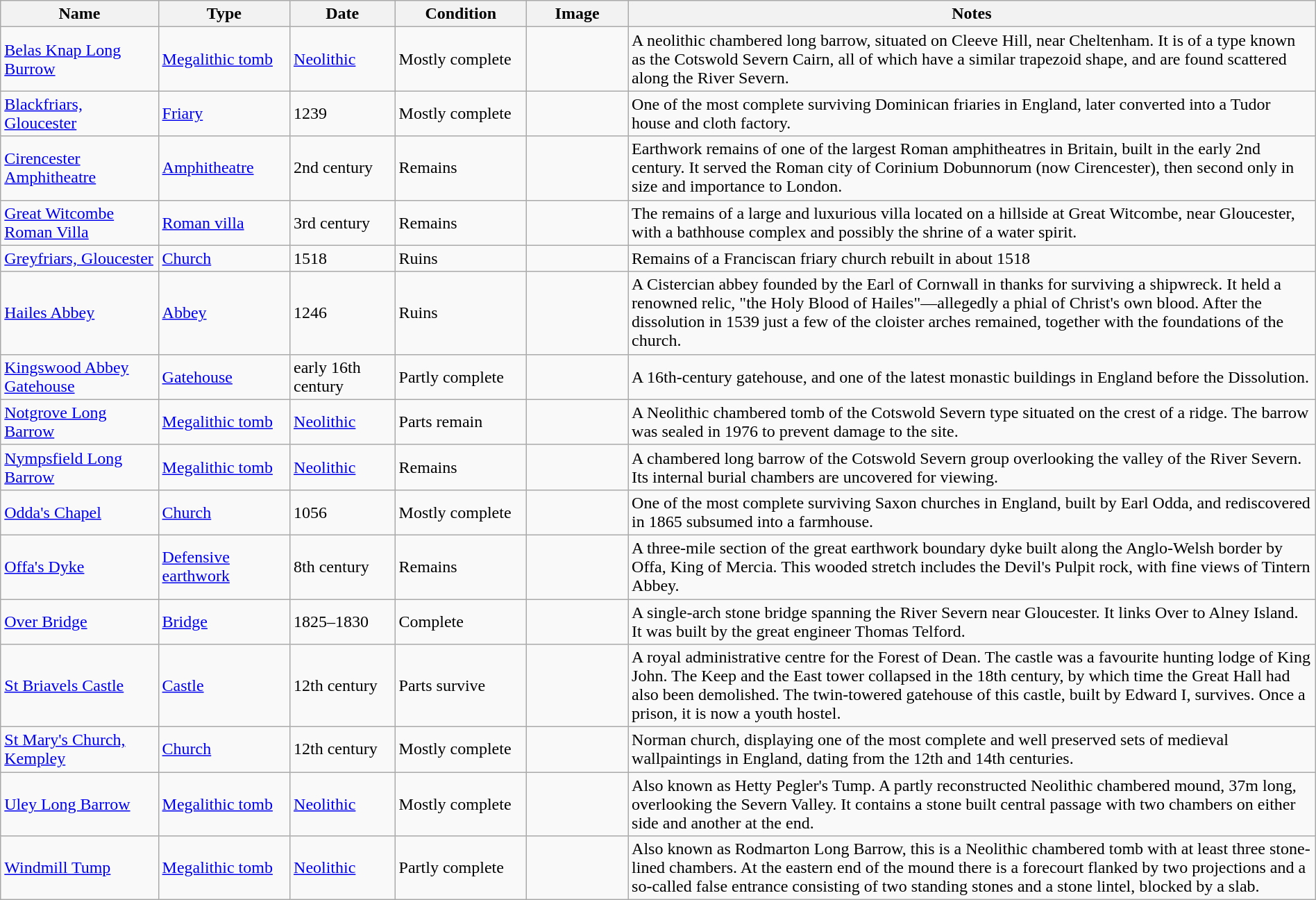<table class="wikitable sortable" width="100%">
<tr>
<th width="12%">Name</th>
<th width="10%">Type</th>
<th width="8%">Date</th>
<th width="10%">Condition</th>
<th class="unsortable" width="90px">Image</th>
<th class="unsortable">Notes</th>
</tr>
<tr>
<td><a href='#'>Belas Knap Long Burrow</a></td>
<td><a href='#'>Megalithic tomb</a></td>
<td><a href='#'>Neolithic</a></td>
<td>Mostly complete</td>
<td></td>
<td>A neolithic chambered long barrow, situated on Cleeve Hill, near Cheltenham. It is of a type known as the Cotswold Severn Cairn, all of which have a similar trapezoid shape, and are found scattered along the River Severn.</td>
</tr>
<tr>
<td><a href='#'>Blackfriars, Gloucester</a></td>
<td><a href='#'>Friary</a></td>
<td>1239</td>
<td>Mostly complete</td>
<td></td>
<td>One of the most complete surviving Dominican friaries in England, later converted into a Tudor house and cloth factory.</td>
</tr>
<tr>
<td><a href='#'>Cirencester Amphitheatre</a></td>
<td><a href='#'>Amphitheatre</a></td>
<td>2nd century</td>
<td>Remains</td>
<td></td>
<td>Earthwork remains of one of the largest Roman amphitheatres in Britain, built in the early 2nd century. It served the Roman city of Corinium Dobunnorum (now Cirencester), then second only in size and importance to London.</td>
</tr>
<tr>
<td><a href='#'>Great Witcombe Roman Villa</a></td>
<td><a href='#'>Roman villa</a></td>
<td>3rd century</td>
<td>Remains</td>
<td></td>
<td>The remains of a large and luxurious villa located on a hillside at Great Witcombe, near Gloucester, with a bathhouse complex and possibly the shrine of a water spirit.</td>
</tr>
<tr>
<td><a href='#'>Greyfriars, Gloucester</a></td>
<td><a href='#'>Church</a></td>
<td>1518</td>
<td>Ruins</td>
<td></td>
<td>Remains of a Franciscan friary church rebuilt in about 1518</td>
</tr>
<tr>
<td><a href='#'>Hailes Abbey</a></td>
<td><a href='#'>Abbey</a></td>
<td>1246</td>
<td>Ruins</td>
<td></td>
<td>A Cistercian abbey founded by the Earl of Cornwall in thanks for surviving a shipwreck. It held a renowned relic, "the Holy Blood of Hailes"—allegedly a phial of Christ's own blood. After the dissolution in 1539 just a few of the cloister arches remained, together with the foundations of the church.</td>
</tr>
<tr>
<td><a href='#'>Kingswood Abbey Gatehouse</a></td>
<td><a href='#'>Gatehouse</a></td>
<td>early 16th century</td>
<td>Partly complete</td>
<td></td>
<td>A 16th-century gatehouse, and one of the latest monastic buildings in England before the Dissolution.</td>
</tr>
<tr>
<td><a href='#'>Notgrove Long Barrow</a></td>
<td><a href='#'>Megalithic tomb</a></td>
<td><a href='#'>Neolithic</a></td>
<td>Parts remain</td>
<td></td>
<td>A Neolithic chambered tomb of the Cotswold Severn type situated on the crest of a ridge. The barrow was sealed in 1976 to prevent damage to the site.</td>
</tr>
<tr>
<td><a href='#'>Nympsfield Long Barrow</a></td>
<td><a href='#'>Megalithic tomb</a></td>
<td><a href='#'>Neolithic</a></td>
<td>Remains</td>
<td></td>
<td>A chambered long barrow of the Cotswold Severn group overlooking the valley of the River Severn. Its internal burial chambers are uncovered for viewing.</td>
</tr>
<tr>
<td><a href='#'>Odda's Chapel</a></td>
<td><a href='#'>Church</a></td>
<td>1056</td>
<td>Mostly complete</td>
<td></td>
<td>One of the most complete surviving Saxon churches in England, built by Earl Odda, and rediscovered in 1865 subsumed into a farmhouse.</td>
</tr>
<tr>
<td><a href='#'>Offa's Dyke</a></td>
<td><a href='#'>Defensive earthwork</a></td>
<td>8th century</td>
<td>Remains</td>
<td></td>
<td>A three-mile section of the great earthwork boundary dyke built along the Anglo-Welsh border by Offa, King of Mercia. This wooded stretch includes the Devil's Pulpit rock, with fine views of Tintern Abbey.</td>
</tr>
<tr>
<td><a href='#'>Over Bridge</a></td>
<td><a href='#'>Bridge</a></td>
<td>1825–1830</td>
<td>Complete</td>
<td></td>
<td>A single-arch stone bridge spanning the River Severn near Gloucester. It links Over to Alney Island. It was built by the great engineer Thomas Telford.</td>
</tr>
<tr>
<td><a href='#'>St Briavels Castle</a></td>
<td><a href='#'>Castle</a></td>
<td>12th century</td>
<td>Parts survive</td>
<td></td>
<td>A royal administrative centre for the Forest of Dean. The castle was a favourite hunting lodge of King John. The Keep and the East tower collapsed in the 18th century, by which time the Great Hall had also been demolished. The twin-towered gatehouse of this castle, built by Edward I, survives. Once a prison, it is now a youth hostel.</td>
</tr>
<tr>
<td><a href='#'>St Mary's Church, Kempley</a></td>
<td><a href='#'>Church</a></td>
<td>12th century</td>
<td>Mostly complete</td>
<td></td>
<td>Norman church, displaying one of the most complete and well preserved sets of medieval wallpaintings in England, dating from the 12th and 14th centuries.</td>
</tr>
<tr>
<td><a href='#'>Uley Long Barrow</a></td>
<td><a href='#'>Megalithic tomb</a></td>
<td><a href='#'>Neolithic</a></td>
<td>Mostly complete</td>
<td></td>
<td>Also known as Hetty Pegler's Tump. A partly reconstructed Neolithic chambered mound, 37m long, overlooking the Severn Valley. It contains a stone built central passage with two chambers on either side and another at the end.</td>
</tr>
<tr>
<td><a href='#'>Windmill Tump</a></td>
<td><a href='#'>Megalithic tomb</a></td>
<td><a href='#'>Neolithic</a></td>
<td>Partly complete</td>
<td></td>
<td>Also known as Rodmarton Long Barrow, this is a Neolithic chambered tomb with at least three stone-lined chambers. At the eastern end of the mound there is a forecourt flanked by two projections and a so-called false entrance consisting of two standing stones and a stone lintel, blocked by a slab.</td>
</tr>
</table>
